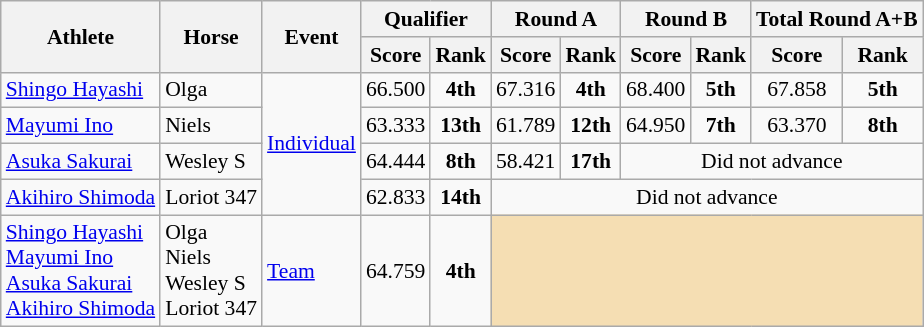<table class=wikitable style="font-size:90%">
<tr>
<th rowspan=2>Athlete</th>
<th rowspan=2>Horse</th>
<th rowspan=2>Event</th>
<th colspan=2>Qualifier</th>
<th colspan=2>Round A</th>
<th colspan=2>Round B</th>
<th colspan=2>Total Round A+B</th>
</tr>
<tr>
<th>Score</th>
<th>Rank</th>
<th>Score</th>
<th>Rank</th>
<th>Score</th>
<th>Rank</th>
<th>Score</th>
<th>Rank</th>
</tr>
<tr>
<td><a href='#'>Shingo Hayashi</a></td>
<td>Olga</td>
<td rowspan=4><a href='#'>Individual</a></td>
<td align=center>66.500</td>
<td align=center><strong>4th</strong></td>
<td align=center>67.316</td>
<td align=center><strong>4th</strong></td>
<td align=center>68.400</td>
<td align=center><strong>5th</strong></td>
<td align=center>67.858</td>
<td align=center><strong>5th</strong></td>
</tr>
<tr>
<td><a href='#'>Mayumi Ino</a></td>
<td>Niels</td>
<td align=center>63.333</td>
<td align=center><strong>13th</strong></td>
<td align=center>61.789</td>
<td align=center><strong>12th</strong></td>
<td align=center>64.950</td>
<td align=center><strong>7th</strong></td>
<td align=center>63.370</td>
<td align=center><strong>8th</strong></td>
</tr>
<tr>
<td><a href='#'>Asuka Sakurai</a></td>
<td>Wesley S</td>
<td align=center>64.444</td>
<td align=center><strong>8th</strong></td>
<td align=center>58.421</td>
<td align=center><strong>17th</strong></td>
<td align=center colspan="7">Did not advance</td>
</tr>
<tr>
<td><a href='#'>Akihiro Shimoda</a></td>
<td>Loriot 347</td>
<td align=center>62.833</td>
<td align=center><strong>14th</strong></td>
<td align=center colspan="7">Did not advance</td>
</tr>
<tr>
<td><a href='#'>Shingo Hayashi</a><br><a href='#'>Mayumi Ino</a><br><a href='#'>Asuka Sakurai</a><br><a href='#'>Akihiro Shimoda</a></td>
<td>Olga<br>Niels<br>Wesley S<br>Loriot 347</td>
<td><a href='#'>Team</a></td>
<td align=center>64.759</td>
<td align=center><strong>4th</strong></td>
<td colspan="6" style="background:wheat;"></td>
</tr>
</table>
